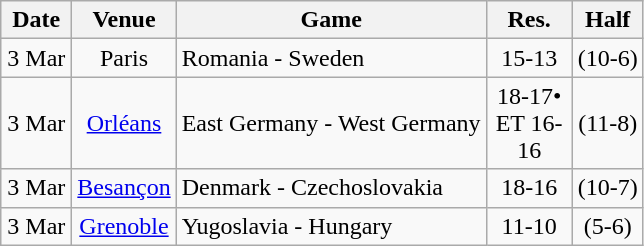<table class="wikitable" style="text-align:center;">
<tr>
<th width="40px">Date</th>
<th>Venue</th>
<th>Game</th>
<th width="50px">Res.</th>
<th>Half</th>
</tr>
<tr>
<td>3 Mar</td>
<td>Paris</td>
<td align="left">Romania - Sweden</td>
<td>15-13</td>
<td>(10-6)</td>
</tr>
<tr>
<td>3 Mar</td>
<td><a href='#'>Orléans</a></td>
<td align="left">East Germany - West Germany</td>
<td>18-17• ET 16-16</td>
<td>(11-8)</td>
</tr>
<tr>
<td>3 Mar</td>
<td><a href='#'>Besançon</a></td>
<td align="left">Denmark - Czechoslovakia</td>
<td>18-16</td>
<td>(10-7)</td>
</tr>
<tr>
<td>3 Mar</td>
<td><a href='#'>Grenoble</a></td>
<td align="left">Yugoslavia - Hungary</td>
<td>11-10</td>
<td>(5-6)</td>
</tr>
</table>
